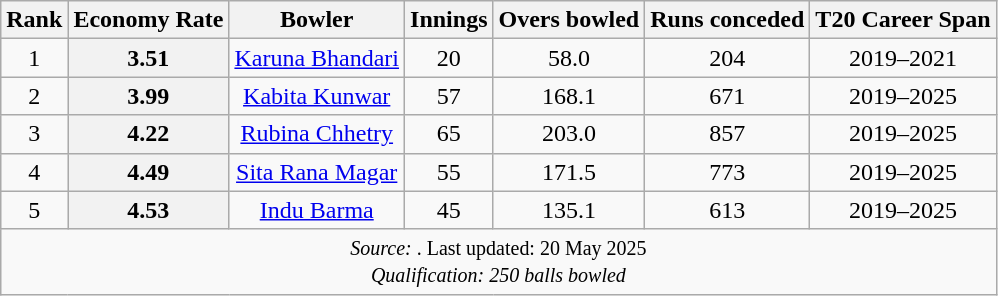<table class="wikitable" style="text-align: center;">
<tr>
<th>Rank</th>
<th>Economy Rate</th>
<th>Bowler</th>
<th>Innings</th>
<th>Overs bowled</th>
<th>Runs conceded</th>
<th>T20 Career Span</th>
</tr>
<tr>
<td>1</td>
<th>3.51</th>
<td><a href='#'>Karuna Bhandari</a></td>
<td>20</td>
<td>58.0</td>
<td>204</td>
<td>2019–2021</td>
</tr>
<tr>
<td>2</td>
<th>3.99</th>
<td><a href='#'>Kabita Kunwar</a></td>
<td>57</td>
<td>168.1</td>
<td>671</td>
<td>2019–2025</td>
</tr>
<tr>
<td>3</td>
<th>4.22</th>
<td><a href='#'>Rubina Chhetry</a></td>
<td>65</td>
<td>203.0</td>
<td>857</td>
<td>2019–2025</td>
</tr>
<tr>
<td>4</td>
<th>4.49</th>
<td><a href='#'>Sita Rana Magar</a></td>
<td>55</td>
<td>171.5</td>
<td>773</td>
<td>2019–2025</td>
</tr>
<tr>
<td>5</td>
<th>4.53</th>
<td><a href='#'>Indu Barma</a></td>
<td>45</td>
<td>135.1</td>
<td>613</td>
<td>2019–2025</td>
</tr>
<tr>
<td colspan="7"><small><em>Source: </em>. Last updated: 20 May 2025<br><em>Qualification: 250 balls bowled</em></small></td>
</tr>
</table>
